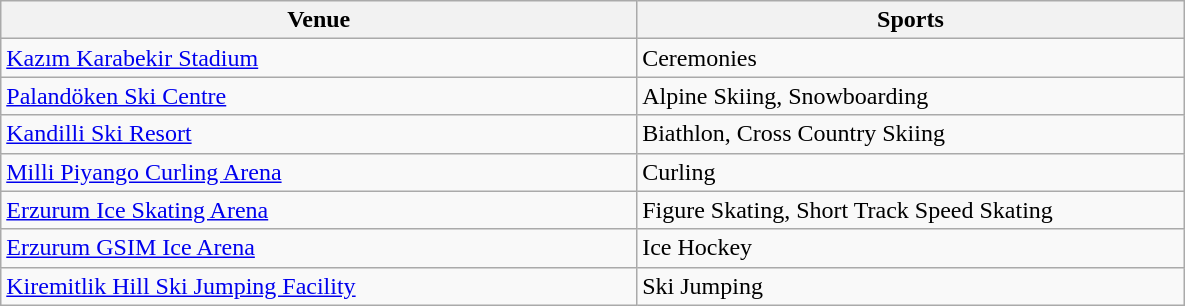<table class="wikitable sortable" style="width:790px;">
<tr>
<th width=36%>Venue</th>
<th width=31%>Sports</th>
</tr>
<tr>
<td><a href='#'>Kazım Karabekir Stadium</a></td>
<td>Ceremonies</td>
</tr>
<tr>
<td><a href='#'>Palandöken Ski Centre</a></td>
<td>Alpine Skiing, Snowboarding</td>
</tr>
<tr>
<td><a href='#'>Kandilli Ski Resort</a></td>
<td>Biathlon, Cross Country Skiing</td>
</tr>
<tr>
<td><a href='#'>Milli Piyango Curling Arena</a></td>
<td>Curling</td>
</tr>
<tr>
<td><a href='#'>Erzurum Ice Skating Arena</a></td>
<td>Figure Skating, Short Track Speed Skating</td>
</tr>
<tr>
<td><a href='#'>Erzurum GSIM Ice Arena</a></td>
<td>Ice Hockey</td>
</tr>
<tr>
<td><a href='#'>Kiremitlik Hill Ski Jumping Facility</a></td>
<td>Ski Jumping</td>
</tr>
</table>
